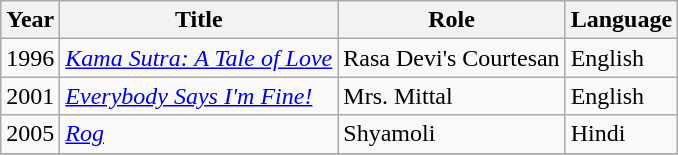<table class="wikitable sortable">
<tr>
<th>Year</th>
<th>Title</th>
<th>Role</th>
<th class="unsortable">Language</th>
</tr>
<tr>
<td>1996</td>
<td><em><a href='#'>Kama Sutra: A Tale of Love</a></em></td>
<td>Rasa Devi's Courtesan</td>
<td>English</td>
</tr>
<tr>
<td>2001</td>
<td><em><a href='#'>Everybody Says I'm Fine!</a></em></td>
<td>Mrs. Mittal</td>
<td>English</td>
</tr>
<tr>
<td>2005</td>
<td><em><a href='#'>Rog</a></em></td>
<td>Shyamoli</td>
<td>Hindi</td>
</tr>
<tr>
</tr>
</table>
